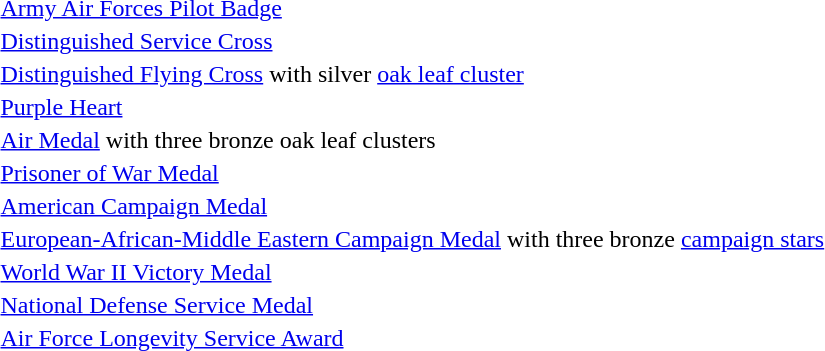<table>
<tr>
<td>  </td>
<td><a href='#'>Army Air Forces Pilot Badge</a></td>
</tr>
<tr>
<td></td>
<td><a href='#'>Distinguished Service Cross</a></td>
</tr>
<tr>
<td></td>
<td><a href='#'>Distinguished Flying Cross</a> with silver <a href='#'>oak leaf cluster</a></td>
</tr>
<tr>
<td></td>
<td><a href='#'>Purple Heart</a></td>
</tr>
<tr>
<td></td>
<td><a href='#'>Air Medal</a> with three bronze oak leaf clusters</td>
</tr>
<tr>
<td></td>
<td><a href='#'>Prisoner of War Medal</a></td>
</tr>
<tr>
<td></td>
<td><a href='#'>American Campaign Medal</a></td>
</tr>
<tr>
<td></td>
<td><a href='#'>European-African-Middle Eastern Campaign Medal</a> with three bronze <a href='#'>campaign stars</a></td>
</tr>
<tr>
<td></td>
<td><a href='#'>World War II Victory Medal</a></td>
</tr>
<tr>
<td></td>
<td><a href='#'>National Defense Service Medal</a></td>
</tr>
<tr>
<td></td>
<td><a href='#'>Air Force Longevity Service Award</a></td>
</tr>
<tr>
</tr>
</table>
